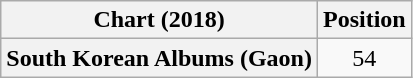<table class="wikitable sortable plainrowheaders" style="text-align:center">
<tr>
<th scope="col">Chart (2018)</th>
<th scope="col">Position</th>
</tr>
<tr>
<th scope="row">South Korean Albums (Gaon)</th>
<td>54</td>
</tr>
</table>
